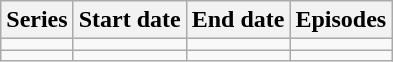<table class="wikitable">
<tr>
<th>Series</th>
<th>Start date</th>
<th>End date</th>
<th>Episodes</th>
</tr>
<tr>
<td></td>
<td></td>
<td></td>
<td></td>
</tr>
<tr>
<td></td>
<td></td>
<td></td>
<td></td>
</tr>
</table>
